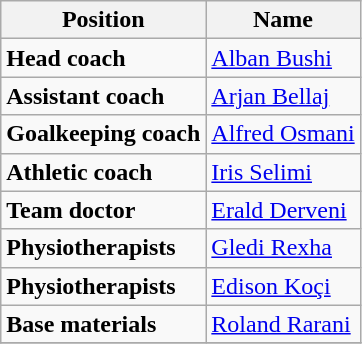<table class="wikitable">
<tr>
<th>Position</th>
<th>Name</th>
</tr>
<tr>
<td><strong>Head coach</strong></td>
<td> <a href='#'>Alban Bushi</a></td>
</tr>
<tr>
<td><strong>Assistant coach</strong></td>
<td> <a href='#'>Arjan Bellaj</a></td>
</tr>
<tr>
<td><strong>Goalkeeping coach</strong></td>
<td> <a href='#'>Alfred Osmani</a></td>
</tr>
<tr>
<td><strong>Athletic coach</strong></td>
<td> <a href='#'>Iris Selimi</a></td>
</tr>
<tr>
<td><strong>Team doctor</strong></td>
<td> <a href='#'>Erald Derveni</a></td>
</tr>
<tr>
<td><strong>Physiotherapists</strong></td>
<td> <a href='#'>Gledi Rexha</a></td>
</tr>
<tr>
<td><strong>Physiotherapists</strong></td>
<td> <a href='#'>Edison Koçi</a></td>
</tr>
<tr>
<td><strong>Base materials</strong></td>
<td> <a href='#'>Roland Rarani</a></td>
</tr>
<tr>
</tr>
</table>
